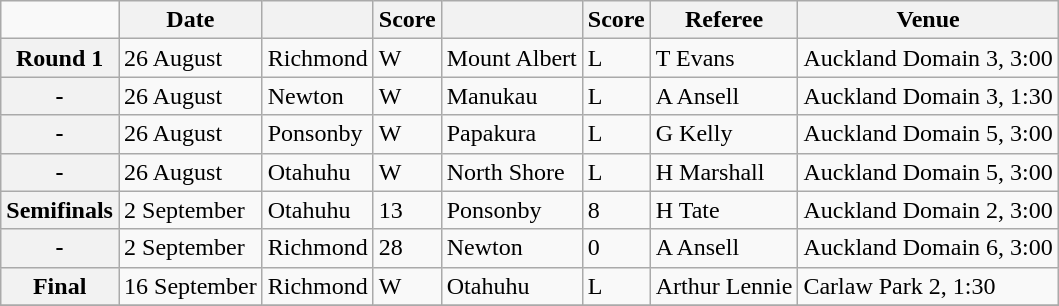<table class="wikitable mw-collapsible">
<tr>
<td></td>
<th scope="col">Date</th>
<th scope="col"></th>
<th scope="col">Score</th>
<th scope="col"></th>
<th scope="col">Score</th>
<th scope="col">Referee</th>
<th scope="col">Venue</th>
</tr>
<tr>
<th scope="row">Round 1</th>
<td>26 August</td>
<td>Richmond</td>
<td>W</td>
<td>Mount Albert</td>
<td>L</td>
<td>T Evans</td>
<td>Auckland Domain 3, 3:00</td>
</tr>
<tr>
<th scope="row">-</th>
<td>26 August</td>
<td>Newton</td>
<td>W</td>
<td>Manukau</td>
<td>L</td>
<td>A Ansell</td>
<td>Auckland Domain 3, 1:30</td>
</tr>
<tr>
<th scope="row">-</th>
<td>26 August</td>
<td>Ponsonby</td>
<td>W</td>
<td>Papakura</td>
<td>L</td>
<td>G Kelly</td>
<td>Auckland Domain 5, 3:00</td>
</tr>
<tr>
<th scope="row">-</th>
<td>26 August</td>
<td>Otahuhu</td>
<td>W</td>
<td>North Shore</td>
<td>L</td>
<td>H Marshall</td>
<td>Auckland Domain 5, 3:00</td>
</tr>
<tr>
<th scope="row">Semifinals</th>
<td>2 September</td>
<td>Otahuhu</td>
<td>13</td>
<td>Ponsonby</td>
<td>8</td>
<td>H Tate</td>
<td>Auckland Domain 2, 3:00</td>
</tr>
<tr>
<th scope="row">-</th>
<td>2 September</td>
<td>Richmond</td>
<td>28</td>
<td>Newton</td>
<td>0</td>
<td>A Ansell</td>
<td>Auckland Domain 6, 3:00</td>
</tr>
<tr>
<th scope="row">Final</th>
<td>16 September</td>
<td>Richmond</td>
<td>W</td>
<td>Otahuhu</td>
<td>L</td>
<td>Arthur Lennie</td>
<td>Carlaw Park 2, 1:30</td>
</tr>
<tr>
</tr>
</table>
